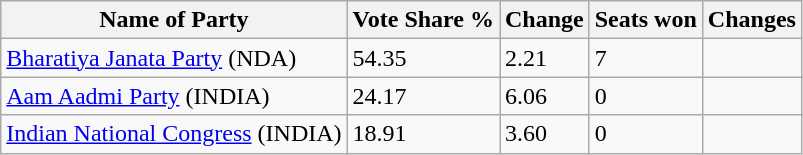<table class="wikitable sortable">
<tr>
<th>Name of Party</th>
<th>Vote Share % </th>
<th>Change</th>
<th>Seats won</th>
<th>Changes</th>
</tr>
<tr>
<td><a href='#'>Bharatiya Janata Party</a> (NDA)</td>
<td>54.35</td>
<td> 2.21</td>
<td>7</td>
<td></td>
</tr>
<tr>
<td><a href='#'>Aam Aadmi Party</a> (INDIA)</td>
<td>24.17</td>
<td> 6.06</td>
<td>0</td>
<td></td>
</tr>
<tr>
<td><a href='#'>Indian National Congress</a> (INDIA)</td>
<td>18.91</td>
<td> 3.60</td>
<td>0</td>
<td></td>
</tr>
</table>
